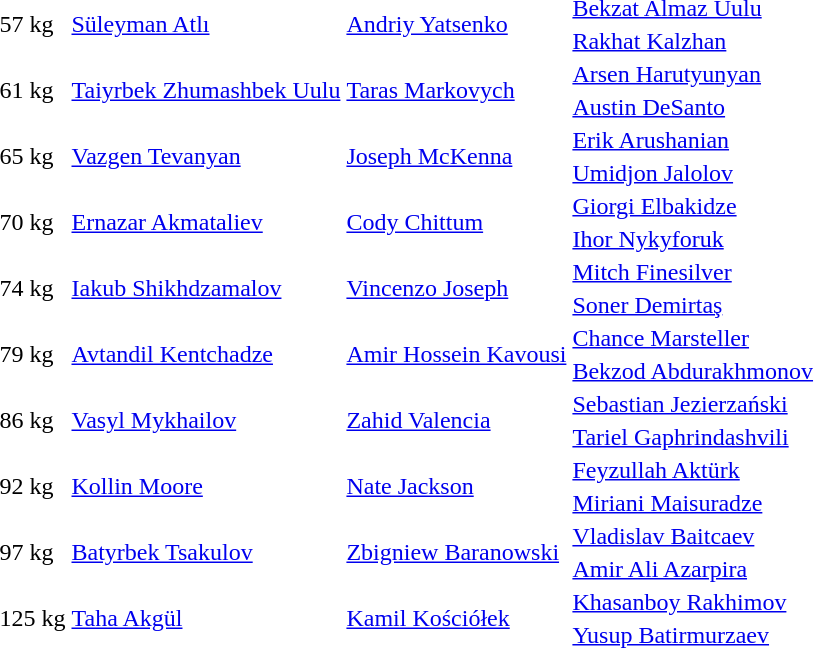<table>
<tr>
<td rowspan=2>57 kg<br></td>
<td rowspan=2><a href='#'>Süleyman Atlı</a><br></td>
<td rowspan=2><a href='#'>Andriy Yatsenko</a><br></td>
<td><a href='#'>Bekzat Almaz Uulu</a><br></td>
</tr>
<tr>
<td><a href='#'>Rakhat Kalzhan</a><br></td>
</tr>
<tr>
<td rowspan=2>61 kg<br></td>
<td rowspan=2><a href='#'>Taiyrbek Zhumashbek Uulu</a><br></td>
<td rowspan=2><a href='#'>Taras Markovych</a><br></td>
<td><a href='#'>Arsen Harutyunyan</a><br></td>
</tr>
<tr>
<td><a href='#'>Austin DeSanto</a><br></td>
</tr>
<tr>
<td rowspan=2>65 kg<br></td>
<td rowspan=2><a href='#'>Vazgen Tevanyan</a><br></td>
<td rowspan=2><a href='#'>Joseph McKenna</a><br></td>
<td><a href='#'>Erik Arushanian</a><br></td>
</tr>
<tr>
<td><a href='#'>Umidjon Jalolov</a><br></td>
</tr>
<tr>
<td rowspan=2>70 kg<br></td>
<td rowspan=2><a href='#'>Ernazar Akmataliev</a><br></td>
<td rowspan=2><a href='#'>Cody Chittum</a><br></td>
<td><a href='#'>Giorgi Elbakidze</a><br></td>
</tr>
<tr>
<td><a href='#'>Ihor Nykyforuk</a><br></td>
</tr>
<tr>
<td rowspan=2>74 kg<br></td>
<td rowspan=2><a href='#'>Iakub Shikhdzamalov</a><br></td>
<td rowspan=2><a href='#'>Vincenzo Joseph</a><br></td>
<td><a href='#'>Mitch Finesilver</a><br></td>
</tr>
<tr>
<td><a href='#'>Soner Demirtaş</a><br></td>
</tr>
<tr>
<td rowspan=2>79 kg<br></td>
<td rowspan=2><a href='#'>Avtandil Kentchadze</a><br></td>
<td rowspan=2><a href='#'>Amir Hossein Kavousi</a><br></td>
<td><a href='#'>Chance Marsteller</a><br></td>
</tr>
<tr>
<td><a href='#'>Bekzod Abdurakhmonov</a><br></td>
</tr>
<tr>
<td rowspan=2>86 kg<br></td>
<td rowspan=2><a href='#'>Vasyl Mykhailov</a><br></td>
<td rowspan=2><a href='#'>Zahid Valencia</a><br></td>
<td><a href='#'>Sebastian Jezierzański</a><br></td>
</tr>
<tr>
<td><a href='#'>Tariel Gaphrindashvili</a><br></td>
</tr>
<tr>
<td rowspan=2>92 kg<br></td>
<td rowspan=2><a href='#'>Kollin Moore</a><br></td>
<td rowspan=2><a href='#'>Nate Jackson</a><br></td>
<td><a href='#'>Feyzullah Aktürk</a><br></td>
</tr>
<tr>
<td><a href='#'>Miriani Maisuradze</a><br></td>
</tr>
<tr>
<td rowspan=2>97 kg<br></td>
<td rowspan=2><a href='#'>Batyrbek Tsakulov</a><br></td>
<td rowspan=2><a href='#'>Zbigniew Baranowski</a><br></td>
<td><a href='#'>Vladislav Baitcaev</a><br></td>
</tr>
<tr>
<td><a href='#'>Amir Ali Azarpira</a><br></td>
</tr>
<tr>
<td rowspan=2>125 kg<br></td>
<td rowspan=2><a href='#'>Taha Akgül</a><br></td>
<td rowspan=2><a href='#'>Kamil Kościółek</a><br></td>
<td><a href='#'>Khasanboy Rakhimov</a><br></td>
</tr>
<tr>
<td><a href='#'>Yusup Batirmurzaev</a><br></td>
</tr>
</table>
